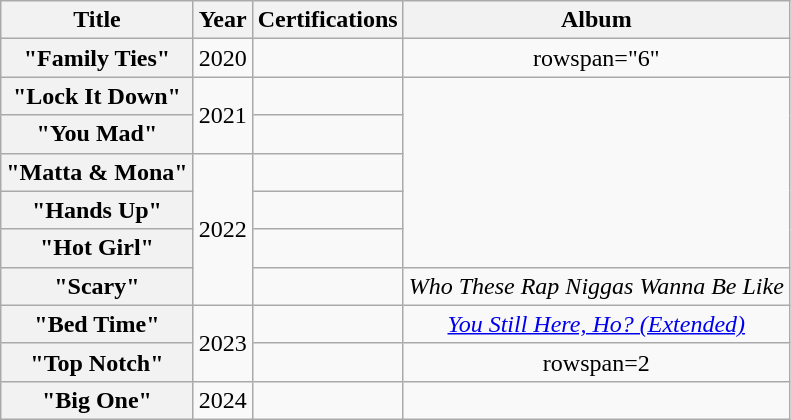<table class="wikitable plainrowheaders" style="text-align:center;">
<tr>
<th scope=col>Title</th>
<th scope=col>Year</th>
<th scope=col>Certifications</th>
<th scope=col>Album</th>
</tr>
<tr>
<th scope=row>"Family Ties"<br></th>
<td>2020</td>
<td></td>
<td>rowspan="6" </td>
</tr>
<tr>
<th scope=row>"Lock It Down"<br></th>
<td rowspan="2">2021</td>
<td></td>
</tr>
<tr>
<th scope=row>"You Mad"<br></th>
<td></td>
</tr>
<tr>
<th scope=row>"Matta & Mona"<br></th>
<td rowspan="4">2022</td>
<td></td>
</tr>
<tr>
<th scope=row>"Hands Up"<br></th>
<td></td>
</tr>
<tr>
<th scope=row>"Hot Girl"<br></th>
<td></td>
</tr>
<tr>
<th scope=row>"Scary"<br></th>
<td></td>
<td><em>Who These Rap Niggas Wanna Be Like</em></td>
</tr>
<tr>
<th scope=row>"Bed Time"<br></th>
<td rowspan=2>2023</td>
<td></td>
<td><a href='#'><em>You Still Here, Ho? (Extended)</em></a></td>
</tr>
<tr>
<th scope=row>"Top Notch"<br></th>
<td></td>
<td>rowspan=2 </td>
</tr>
<tr>
<th scope=row>"Big One"<br></th>
<td>2024</td>
<td></td>
</tr>
</table>
